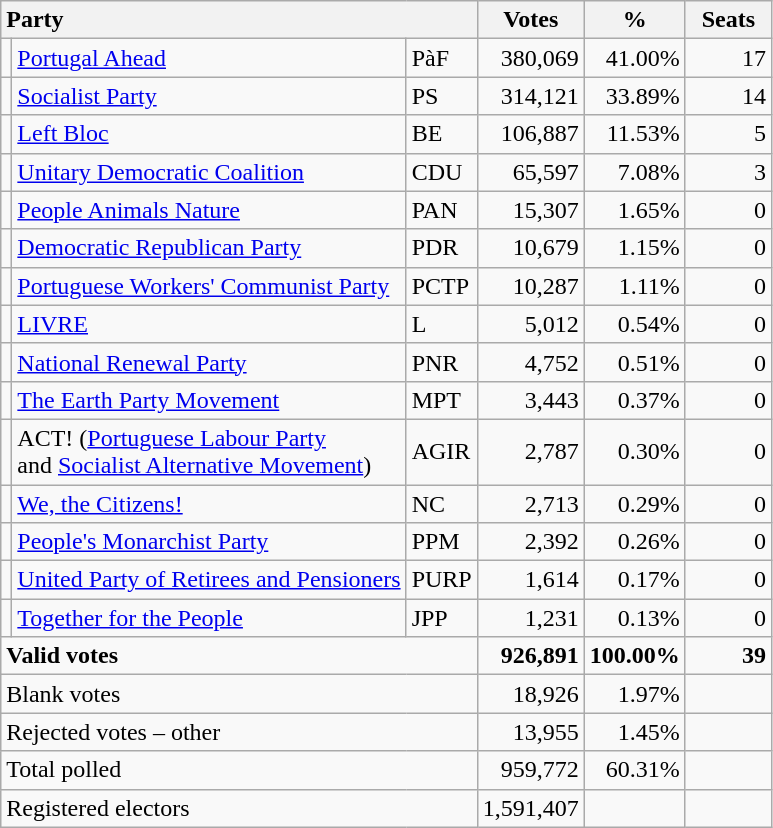<table class="wikitable" border="1" style="text-align:right;">
<tr>
<th style="text-align:left;" colspan=3>Party</th>
<th align=center width="50">Votes</th>
<th align=center width="50">%</th>
<th align=center width="50">Seats</th>
</tr>
<tr>
<td></td>
<td align=left><a href='#'>Portugal Ahead</a></td>
<td align=left>PàF</td>
<td>380,069</td>
<td>41.00%</td>
<td>17</td>
</tr>
<tr>
<td></td>
<td align=left><a href='#'>Socialist Party</a></td>
<td align=left>PS</td>
<td>314,121</td>
<td>33.89%</td>
<td>14</td>
</tr>
<tr>
<td></td>
<td align=left><a href='#'>Left Bloc</a></td>
<td align=left>BE</td>
<td>106,887</td>
<td>11.53%</td>
<td>5</td>
</tr>
<tr>
<td></td>
<td align=left style="white-space: nowrap;"><a href='#'>Unitary Democratic Coalition</a></td>
<td align=left>CDU</td>
<td>65,597</td>
<td>7.08%</td>
<td>3</td>
</tr>
<tr>
<td></td>
<td align=left><a href='#'>People Animals Nature</a></td>
<td align=left>PAN</td>
<td>15,307</td>
<td>1.65%</td>
<td>0</td>
</tr>
<tr>
<td></td>
<td align=left><a href='#'>Democratic Republican Party</a></td>
<td align=left>PDR</td>
<td>10,679</td>
<td>1.15%</td>
<td>0</td>
</tr>
<tr>
<td></td>
<td align=left><a href='#'>Portuguese Workers' Communist Party</a></td>
<td align=left>PCTP</td>
<td>10,287</td>
<td>1.11%</td>
<td>0</td>
</tr>
<tr>
<td></td>
<td align=left><a href='#'>LIVRE</a></td>
<td align=left>L</td>
<td>5,012</td>
<td>0.54%</td>
<td>0</td>
</tr>
<tr>
<td></td>
<td align=left><a href='#'>National Renewal Party</a></td>
<td align=left>PNR</td>
<td>4,752</td>
<td>0.51%</td>
<td>0</td>
</tr>
<tr>
<td></td>
<td align=left><a href='#'>The Earth Party Movement</a></td>
<td align=left>MPT</td>
<td>3,443</td>
<td>0.37%</td>
<td>0</td>
</tr>
<tr>
<td></td>
<td align=left>ACT! (<a href='#'>Portuguese Labour Party</a><br>and <a href='#'>Socialist Alternative Movement</a>)</td>
<td align=left>AGIR</td>
<td>2,787</td>
<td>0.30%</td>
<td>0</td>
</tr>
<tr>
<td></td>
<td align=left><a href='#'>We, the Citizens!</a></td>
<td align=left>NC</td>
<td>2,713</td>
<td>0.29%</td>
<td>0</td>
</tr>
<tr>
<td></td>
<td align=left><a href='#'>People's Monarchist Party</a></td>
<td align=left>PPM</td>
<td>2,392</td>
<td>0.26%</td>
<td>0</td>
</tr>
<tr>
<td></td>
<td align=left><a href='#'>United Party of Retirees and Pensioners</a></td>
<td align=left>PURP</td>
<td>1,614</td>
<td>0.17%</td>
<td>0</td>
</tr>
<tr>
<td></td>
<td align=left><a href='#'>Together for the People</a></td>
<td align=left>JPP</td>
<td>1,231</td>
<td>0.13%</td>
<td>0</td>
</tr>
<tr style="font-weight:bold">
<td align=left colspan=3>Valid votes</td>
<td>926,891</td>
<td>100.00%</td>
<td>39</td>
</tr>
<tr>
<td align=left colspan=3>Blank votes</td>
<td>18,926</td>
<td>1.97%</td>
<td></td>
</tr>
<tr>
<td align=left colspan=3>Rejected votes – other</td>
<td>13,955</td>
<td>1.45%</td>
<td></td>
</tr>
<tr>
<td align=left colspan=3>Total polled</td>
<td>959,772</td>
<td>60.31%</td>
<td></td>
</tr>
<tr>
<td align=left colspan=3>Registered electors</td>
<td>1,591,407</td>
<td></td>
<td></td>
</tr>
</table>
